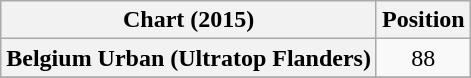<table class="wikitable sortable plainrowheaders">
<tr>
<th>Chart (2015)</th>
<th>Position</th>
</tr>
<tr>
<th scope="row">Belgium Urban (Ultratop Flanders)</th>
<td style="text-align:center;">88</td>
</tr>
<tr>
</tr>
</table>
